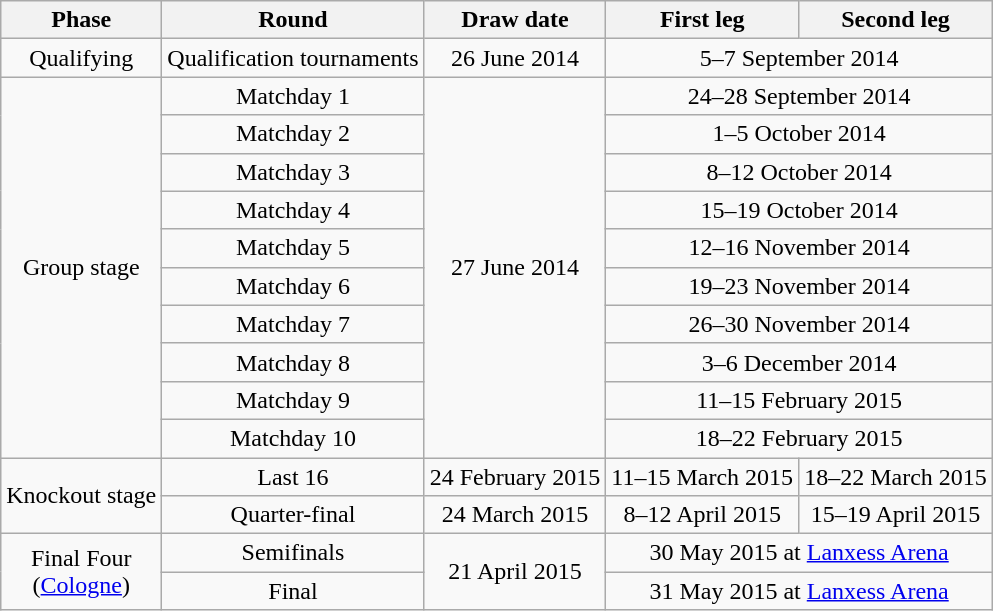<table class="wikitable" style="text-align:center">
<tr>
<th>Phase</th>
<th>Round</th>
<th>Draw date</th>
<th>First leg</th>
<th>Second leg</th>
</tr>
<tr>
<td>Qualifying</td>
<td>Qualification tournaments</td>
<td>26 June 2014</td>
<td colspan=2>5–7 September 2014</td>
</tr>
<tr>
<td rowspan=10>Group stage</td>
<td>Matchday 1</td>
<td rowspan=10>27 June 2014</td>
<td colspan=2>24–28 September 2014</td>
</tr>
<tr>
<td>Matchday 2</td>
<td colspan=2>1–5 October 2014</td>
</tr>
<tr>
<td>Matchday 3</td>
<td colspan=2>8–12 October 2014</td>
</tr>
<tr>
<td>Matchday 4</td>
<td colspan=2>15–19 October 2014</td>
</tr>
<tr>
<td>Matchday 5</td>
<td colspan=2>12–16 November 2014</td>
</tr>
<tr>
<td>Matchday 6</td>
<td colspan=2>19–23 November 2014</td>
</tr>
<tr>
<td>Matchday 7</td>
<td colspan=2>26–30 November 2014</td>
</tr>
<tr>
<td>Matchday 8</td>
<td colspan=2>3–6 December 2014</td>
</tr>
<tr>
<td>Matchday 9</td>
<td colspan=2>11–15 February 2015</td>
</tr>
<tr>
<td>Matchday 10</td>
<td colspan=2>18–22 February 2015</td>
</tr>
<tr>
<td rowspan=2>Knockout stage</td>
<td>Last 16</td>
<td>24 February 2015</td>
<td>11–15 March 2015</td>
<td>18–22 March 2015</td>
</tr>
<tr>
<td>Quarter-final</td>
<td>24 March 2015</td>
<td>8–12 April 2015</td>
<td>15–19 April 2015</td>
</tr>
<tr>
<td rowspan=2>Final Four<br>(<a href='#'>Cologne</a>)</td>
<td>Semifinals</td>
<td rowspan=2>21 April 2015</td>
<td colspan=2>30 May 2015 at <a href='#'>Lanxess Arena</a></td>
</tr>
<tr>
<td>Final</td>
<td colspan=2>31 May 2015 at <a href='#'>Lanxess Arena</a></td>
</tr>
</table>
